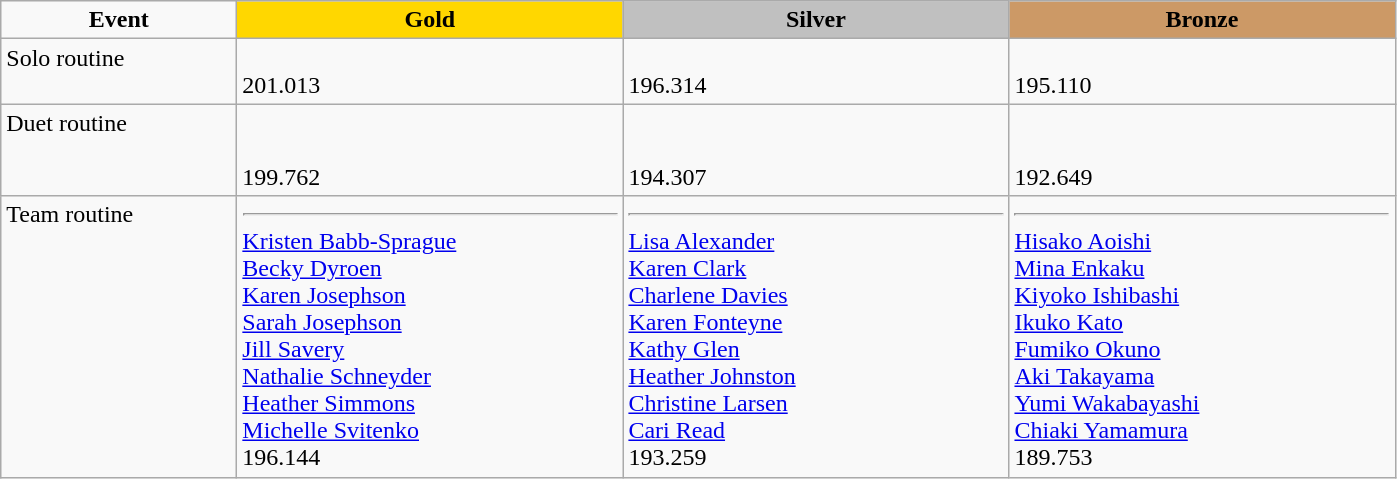<table class="wikitable" style="text-align:left">
<tr align="center">
<td width=150><strong>Event</strong></td>
<td width=250 bgcolor=gold><strong>Gold</strong></td>
<td width=250 bgcolor=silver><strong>Silver</strong></td>
<td width=250 bgcolor=CC9966><strong>Bronze</strong></td>
</tr>
<tr valign="top">
<td>Solo routine<br><div></div></td>
<td><br> 201.013</td>
<td><br> 196.314</td>
<td><br> 195.110</td>
</tr>
<tr valign="top">
<td>Duet routine<br><div></div></td>
<td><br><br> 199.762</td>
<td><br><br> 194.307</td>
<td><br><br> 192.649</td>
</tr>
<tr valign="top">
<td>Team routine<br><div></div></td>
<td><hr><a href='#'>Kristen Babb-Sprague</a><br><a href='#'>Becky Dyroen</a><br><a href='#'>Karen Josephson</a><br><a href='#'>Sarah Josephson</a><br><a href='#'>Jill Savery</a><br><a href='#'>Nathalie Schneyder</a><br><a href='#'>Heather Simmons</a><br><a href='#'>Michelle Svitenko</a><br> 196.144</td>
<td><hr><a href='#'>Lisa Alexander</a><br><a href='#'>Karen Clark</a><br><a href='#'>Charlene Davies</a><br><a href='#'>Karen Fonteyne</a><br><a href='#'>Kathy Glen</a><br><a href='#'>Heather Johnston</a><br><a href='#'>Christine Larsen</a><br><a href='#'>Cari Read</a><br> 193.259</td>
<td><hr><a href='#'>Hisako Aoishi</a><br><a href='#'>Mina Enkaku</a><br><a href='#'>Kiyoko Ishibashi</a><br><a href='#'>Ikuko Kato</a><br><a href='#'>Fumiko Okuno</a><br><a href='#'>Aki Takayama</a><br><a href='#'>Yumi Wakabayashi</a><br><a href='#'>Chiaki Yamamura</a><br> 189.753</td>
</tr>
</table>
